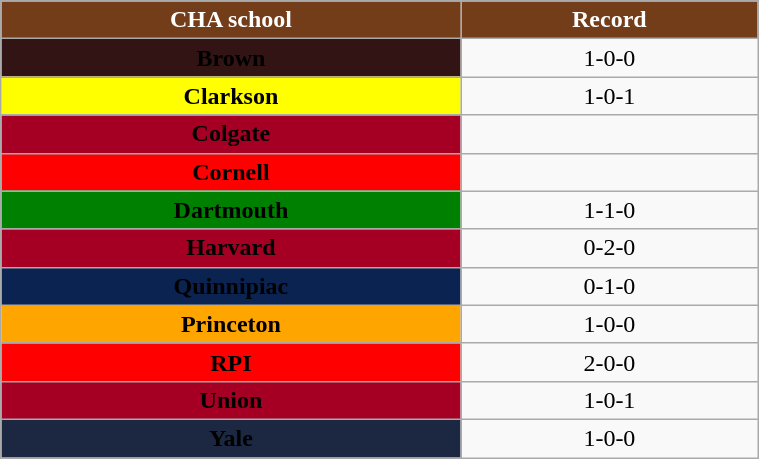<table class="wikitable" width="40%">
<tr align="center"  style=" background:#733d1a; color:white;">
<td><strong>CHA school</strong></td>
<td><strong>Record</strong></td>
</tr>
<tr align="center" bgcolor="">
<td bgcolor="#321414"><span> <strong>Brown</strong></span></td>
<td>1-0-0</td>
</tr>
<tr align="center" bgcolor="">
<td bgcolor="yellow"><span> <strong>Clarkson</strong></span></td>
<td>1-0-1</td>
</tr>
<tr align="center" bgcolor="">
<td bgcolor="#A50024"><span> <strong>Colgate</strong></span></td>
<td></td>
</tr>
<tr align="center" bgcolor="">
<td bgcolor="red"><span> <strong>Cornell</strong></span></td>
<td></td>
</tr>
<tr align="center" bgcolor="">
<td bgcolor="green"><span><strong>Dartmouth</strong></span></td>
<td>1-1-0</td>
</tr>
<tr align="center" bgcolor="">
<td bgcolor="#A50024"><span> <strong>Harvard</strong></span></td>
<td>0-2-0</td>
</tr>
<tr align="center" bgcolor="">
<td bgcolor="#0a2351"><span> <strong>Quinnipiac</strong></span></td>
<td>0-1-0</td>
</tr>
<tr align="center" bgcolor="">
<td bgcolor="orange"><span><strong>Princeton</strong></span></td>
<td>1-0-0</td>
</tr>
<tr align="center" bgcolor="">
<td bgcolor="red"><span> <strong>RPI</strong></span></td>
<td>2-0-0</td>
</tr>
<tr align="center" bgcolor="">
<td bgcolor="#A50024"><span> <strong>Union</strong></span></td>
<td>1-0-1</td>
</tr>
<tr align="center" bgcolor="">
<td bgcolor="#1c2841"><span><strong>Yale</strong></span></td>
<td>1-0-0</td>
</tr>
</table>
